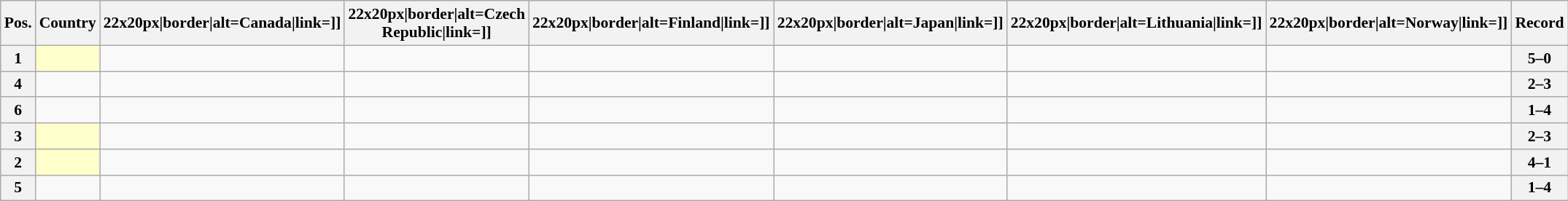<table class="wikitable sortable nowrap" style="text-align:center; font-size:0.9em;">
<tr>
<th>Pos.</th>
<th>Country</th>
<th [[Image:>22x20px|border|alt=Canada|link=]]</th>
<th [[Image:>22x20px|border|alt=Czech Republic|link=]]</th>
<th [[Image:>22x20px|border|alt=Finland|link=]]</th>
<th [[Image:>22x20px|border|alt=Japan|link=]]</th>
<th [[Image:>22x20px|border|alt=Lithuania|link=]]</th>
<th [[Image:>22x20px|border|alt=Norway|link=]]</th>
<th>Record</th>
</tr>
<tr>
<th>1</th>
<td style="text-align:left; background:#ffffcc;"></td>
<td></td>
<td></td>
<td></td>
<td></td>
<td></td>
<td></td>
<th>5–0</th>
</tr>
<tr>
<th>4</th>
<td style="text-align:left;"></td>
<td></td>
<td></td>
<td></td>
<td></td>
<td></td>
<td></td>
<th>2–3</th>
</tr>
<tr>
<th>6</th>
<td style="text-align:left;"></td>
<td></td>
<td></td>
<td></td>
<td></td>
<td></td>
<td></td>
<th>1–4</th>
</tr>
<tr>
<th>3</th>
<td style="text-align:left; background:#ffffcc;"></td>
<td></td>
<td></td>
<td></td>
<td></td>
<td></td>
<td></td>
<th>2–3</th>
</tr>
<tr>
<th>2</th>
<td style="text-align:left; background:#ffffcc;"></td>
<td></td>
<td></td>
<td></td>
<td></td>
<td></td>
<td></td>
<th>4–1</th>
</tr>
<tr>
<th>5</th>
<td style="text-align:left;"></td>
<td></td>
<td></td>
<td></td>
<td></td>
<td></td>
<td></td>
<th>1–4</th>
</tr>
</table>
